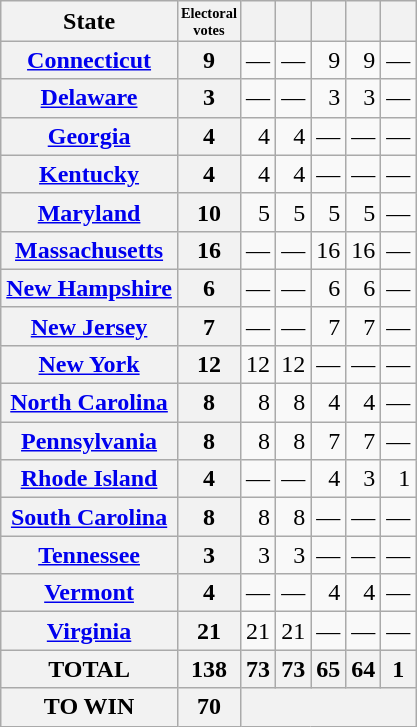<table class="wikitable sortable" style="text-align:right">
<tr>
<th>State</th>
<th style="font-size: 60%">Electoral<br>votes</th>
<th></th>
<th></th>
<th></th>
<th></th>
<th></th>
</tr>
<tr>
<th><a href='#'>Connecticut</a></th>
<th>9</th>
<td>—</td>
<td>—</td>
<td>9</td>
<td>9</td>
<td>—</td>
</tr>
<tr>
<th><a href='#'>Delaware</a></th>
<th>3</th>
<td>—</td>
<td>—</td>
<td>3</td>
<td>3</td>
<td>—</td>
</tr>
<tr>
<th><a href='#'>Georgia</a></th>
<th>4</th>
<td>4</td>
<td>4</td>
<td>—</td>
<td>—</td>
<td>—</td>
</tr>
<tr>
<th><a href='#'>Kentucky</a></th>
<th>4</th>
<td>4</td>
<td>4</td>
<td>—</td>
<td>—</td>
<td>—</td>
</tr>
<tr>
<th><a href='#'>Maryland</a></th>
<th>10</th>
<td>5</td>
<td>5</td>
<td>5</td>
<td>5</td>
<td>—</td>
</tr>
<tr>
<th><a href='#'>Massachusetts</a></th>
<th>16</th>
<td>—</td>
<td>—</td>
<td>16</td>
<td>16</td>
<td>—</td>
</tr>
<tr>
<th><a href='#'>New Hampshire</a></th>
<th>6</th>
<td>—</td>
<td>—</td>
<td>6</td>
<td>6</td>
<td>—</td>
</tr>
<tr>
<th><a href='#'>New Jersey</a></th>
<th>7</th>
<td>—</td>
<td>—</td>
<td>7</td>
<td>7</td>
<td>—</td>
</tr>
<tr>
<th><a href='#'>New York</a></th>
<th>12</th>
<td>12</td>
<td>12</td>
<td>—</td>
<td>—</td>
<td>—</td>
</tr>
<tr>
<th><a href='#'>North Carolina</a></th>
<th>8</th>
<td>8</td>
<td>8</td>
<td>4</td>
<td>4</td>
<td>—</td>
</tr>
<tr>
<th><a href='#'>Pennsylvania</a></th>
<th>8</th>
<td>8</td>
<td>8</td>
<td>7</td>
<td>7</td>
<td>—</td>
</tr>
<tr>
<th><a href='#'>Rhode Island</a></th>
<th>4</th>
<td>—</td>
<td>—</td>
<td>4</td>
<td>3</td>
<td>1</td>
</tr>
<tr>
<th><a href='#'>South Carolina</a></th>
<th>8</th>
<td>8</td>
<td>8</td>
<td>—</td>
<td>—</td>
<td>—</td>
</tr>
<tr>
<th><a href='#'>Tennessee</a></th>
<th>3</th>
<td>3</td>
<td>3</td>
<td>—</td>
<td>—</td>
<td>—</td>
</tr>
<tr>
<th><a href='#'>Vermont</a></th>
<th>4</th>
<td>—</td>
<td>—</td>
<td>4</td>
<td>4</td>
<td>—</td>
</tr>
<tr>
<th><a href='#'>Virginia</a></th>
<th>21</th>
<td>21</td>
<td>21</td>
<td>—</td>
<td>—</td>
<td>—</td>
</tr>
<tr>
<th>TOTAL</th>
<th>138</th>
<th>73</th>
<th>73</th>
<th>65</th>
<th>64</th>
<th>1</th>
</tr>
<tr>
<th>TO WIN</th>
<th>70</th>
<th colspan=5></th>
</tr>
</table>
